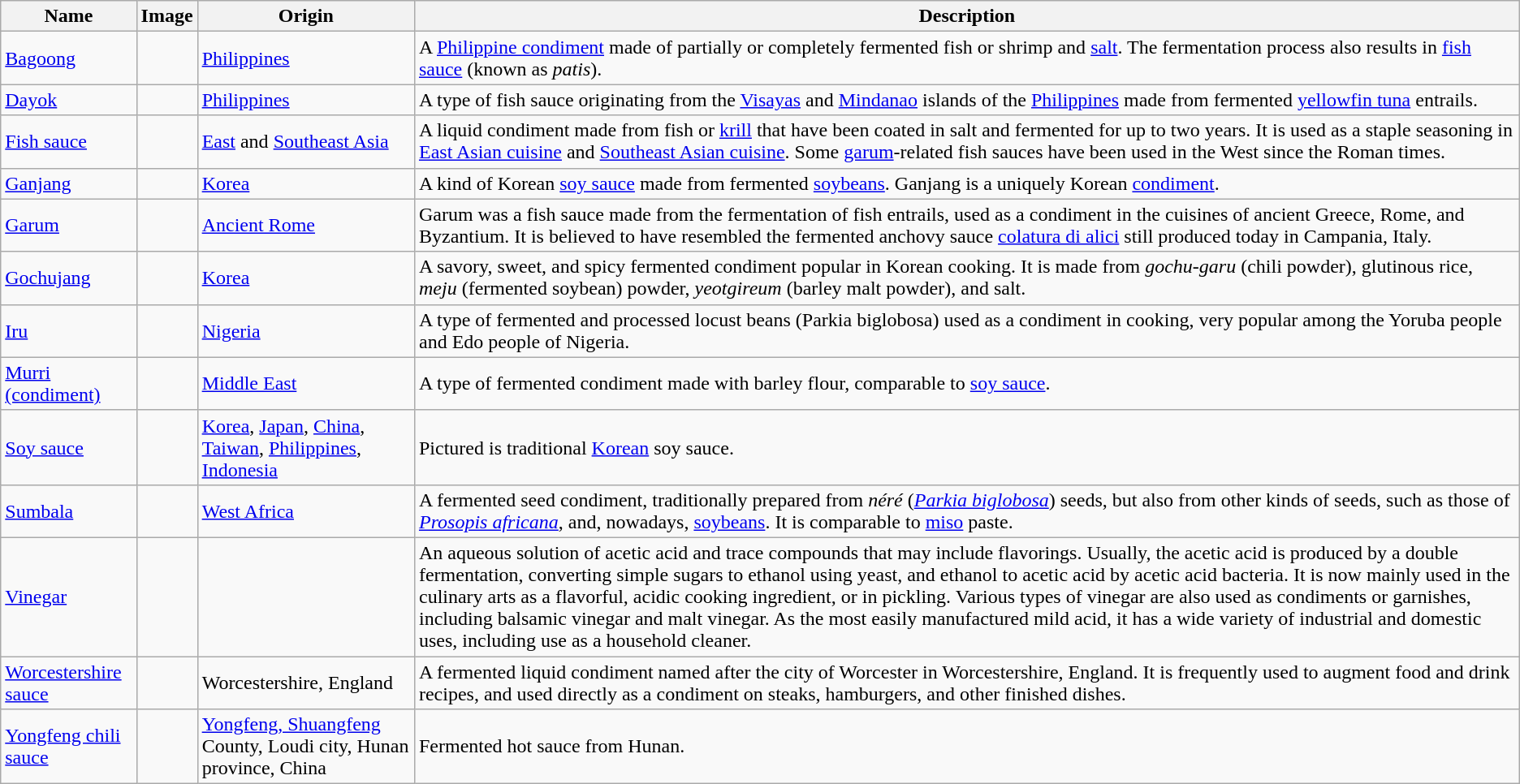<table class="wikitable sortable">
<tr>
<th>Name</th>
<th class="unsortable">Image</th>
<th>Origin</th>
<th>Description</th>
</tr>
<tr>
<td><a href='#'>Bagoong</a></td>
<td></td>
<td><a href='#'>Philippines</a></td>
<td>A <a href='#'>Philippine condiment</a> made of partially or completely fermented fish or shrimp and <a href='#'>salt</a>. The fermentation process also results in <a href='#'>fish sauce</a> (known as <em>patis</em>).</td>
</tr>
<tr>
<td><a href='#'>Dayok</a></td>
<td></td>
<td><a href='#'>Philippines</a></td>
<td>A type of fish sauce originating from the <a href='#'>Visayas</a> and <a href='#'>Mindanao</a> islands of the <a href='#'>Philippines</a> made from fermented <a href='#'>yellowfin tuna</a> entrails.</td>
</tr>
<tr>
<td><a href='#'>Fish sauce</a></td>
<td></td>
<td><a href='#'>East</a> and <a href='#'>Southeast Asia</a></td>
<td>A liquid condiment made from fish or <a href='#'>krill</a> that have been coated in salt and fermented for up to two years. It is used as a staple seasoning in <a href='#'>East Asian cuisine</a> and <a href='#'>Southeast Asian cuisine</a>. Some <a href='#'>garum</a>-related fish sauces have been used in the West since the Roman times.</td>
</tr>
<tr>
<td><a href='#'>Ganjang</a></td>
<td></td>
<td><a href='#'>Korea</a></td>
<td>A kind of Korean <a href='#'>soy sauce</a> made from fermented <a href='#'>soybeans</a>. Ganjang is a uniquely Korean <a href='#'>condiment</a>.</td>
</tr>
<tr>
<td><a href='#'>Garum</a></td>
<td></td>
<td><a href='#'>Ancient Rome</a></td>
<td>Garum was a fish sauce made from the fermentation of fish entrails, used as a condiment in the cuisines of ancient Greece, Rome, and Byzantium. It is believed to have resembled the fermented anchovy sauce <a href='#'>colatura di alici</a> still produced today in Campania, Italy.</td>
</tr>
<tr>
<td><a href='#'>Gochujang</a></td>
<td></td>
<td><a href='#'>Korea</a></td>
<td>A savory, sweet, and spicy fermented condiment popular in Korean cooking. It is made from <em>gochu-garu</em> (chili powder), glutinous rice, <em>meju</em> (fermented soybean) powder, <em>yeotgireum</em> (barley malt powder), and salt.</td>
</tr>
<tr>
<td><a href='#'>Iru</a> </td>
<td></td>
<td><a href='#'>Nigeria</a></td>
<td>A type of fermented and processed locust beans (Parkia biglobosa) used as a condiment in cooking, very popular among the Yoruba people and Edo people of Nigeria.</td>
</tr>
<tr>
<td><a href='#'>Murri (condiment)</a></td>
<td></td>
<td><a href='#'>Middle East</a></td>
<td>A type of fermented condiment made with barley flour, comparable to <a href='#'>soy sauce</a>.</td>
</tr>
<tr>
<td><a href='#'>Soy sauce</a></td>
<td></td>
<td><a href='#'>Korea</a>, <a href='#'>Japan</a>, <a href='#'>China</a>, <a href='#'>Taiwan</a>, <a href='#'>Philippines</a>, <a href='#'>Indonesia</a></td>
<td>Pictured is traditional <a href='#'>Korean</a> soy sauce.</td>
</tr>
<tr>
<td><a href='#'>Sumbala</a></td>
<td></td>
<td><a href='#'>West Africa</a></td>
<td>A fermented seed condiment, traditionally prepared from <em>néré</em> (<em><a href='#'>Parkia biglobosa</a></em>) seeds, but also from other kinds of seeds, such as those of <em><a href='#'>Prosopis africana</a></em>, and, nowadays, <a href='#'>soybeans</a>. It is comparable to <a href='#'>miso</a> paste.</td>
</tr>
<tr>
<td><a href='#'>Vinegar</a></td>
<td></td>
<td></td>
<td>An aqueous solution of acetic acid and trace compounds that may include flavorings. Usually, the acetic acid is produced by a double fermentation, converting simple sugars to ethanol using yeast, and ethanol to acetic acid by acetic acid bacteria. It is now mainly used in the culinary arts as a flavorful, acidic cooking ingredient, or in pickling. Various types of vinegar are also used as condiments or garnishes, including balsamic vinegar and malt vinegar. As the most easily manufactured mild acid, it has a wide variety of industrial and domestic uses, including use as a household cleaner.</td>
</tr>
<tr>
<td><a href='#'>Worcestershire sauce</a></td>
<td></td>
<td>Worcestershire, England</td>
<td>A fermented liquid condiment named after the city of Worcester in Worcestershire, England. It is frequently used to augment food and drink recipes, and used directly as a condiment on steaks, hamburgers, and other finished dishes.</td>
</tr>
<tr>
<td><a href='#'>Yongfeng chili sauce</a></td>
<td></td>
<td><a href='#'>Yongfeng, Shuangfeng</a> County, Loudi city, Hunan province, China</td>
<td>Fermented hot sauce from Hunan.</td>
</tr>
</table>
